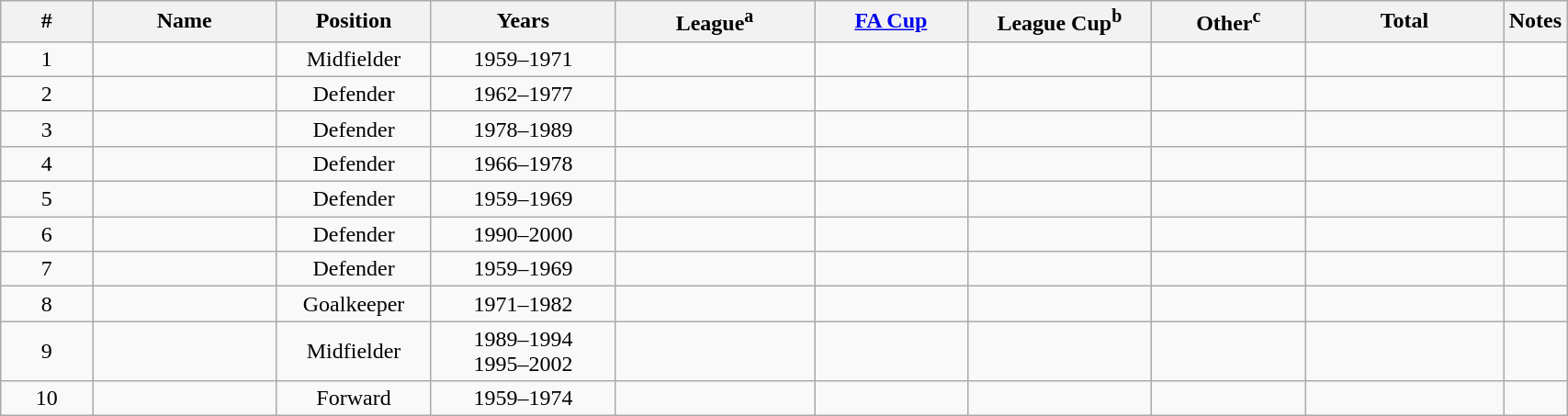<table class="wikitable sortable" style="text-align: center; width: 90%">
<tr>
<th width=6%>#</th>
<th width=12%>Name</th>
<th width=10%>Position</th>
<th width=12%>Years</th>
<th width=13%>League<sup>a</sup></th>
<th width=10%><a href='#'>FA Cup</a></th>
<th width=12%>League Cup<sup>b</sup></th>
<th width=10%>Other<sup>c</sup></th>
<th width=13%>Total</th>
<th width=6% class="unsortable">Notes</th>
</tr>
<tr>
<td>1</td>
<td style="text-align:left;"></td>
<td>Midfielder</td>
<td>1959–1971</td>
<td></td>
<td></td>
<td></td>
<td></td>
<td></td>
<td></td>
</tr>
<tr>
<td>2</td>
<td style="text-align:left;"></td>
<td>Defender</td>
<td>1962–1977</td>
<td></td>
<td></td>
<td></td>
<td></td>
<td></td>
<td></td>
</tr>
<tr>
<td>3</td>
<td style="text-align:left;"></td>
<td>Defender</td>
<td>1978–1989</td>
<td></td>
<td></td>
<td></td>
<td></td>
<td></td>
<td></td>
</tr>
<tr>
<td>4</td>
<td style="text-align:left;"></td>
<td>Defender</td>
<td>1966–1978</td>
<td></td>
<td></td>
<td></td>
<td></td>
<td></td>
<td></td>
</tr>
<tr>
<td>5</td>
<td style="text-align:left;"></td>
<td>Defender</td>
<td>1959–1969</td>
<td></td>
<td></td>
<td></td>
<td></td>
<td></td>
<td></td>
</tr>
<tr>
<td>6</td>
<td style="text-align:left;"></td>
<td>Defender</td>
<td>1990–2000</td>
<td></td>
<td></td>
<td></td>
<td></td>
<td></td>
<td></td>
</tr>
<tr>
<td>7</td>
<td style="text-align:left;"></td>
<td>Defender</td>
<td>1959–1969</td>
<td></td>
<td></td>
<td></td>
<td></td>
<td></td>
<td></td>
</tr>
<tr>
<td>8</td>
<td style="text-align:left;"></td>
<td>Goalkeeper</td>
<td>1971–1982</td>
<td></td>
<td></td>
<td></td>
<td></td>
<td></td>
<td></td>
</tr>
<tr>
<td>9</td>
<td style="text-align:left;"></td>
<td>Midfielder</td>
<td>1989–1994<br>1995–2002</td>
<td></td>
<td></td>
<td></td>
<td></td>
<td></td>
<td></td>
</tr>
<tr>
<td>10</td>
<td style="text-align:left;"></td>
<td>Forward</td>
<td>1959–1974</td>
<td></td>
<td></td>
<td></td>
<td></td>
<td></td>
<td></td>
</tr>
</table>
